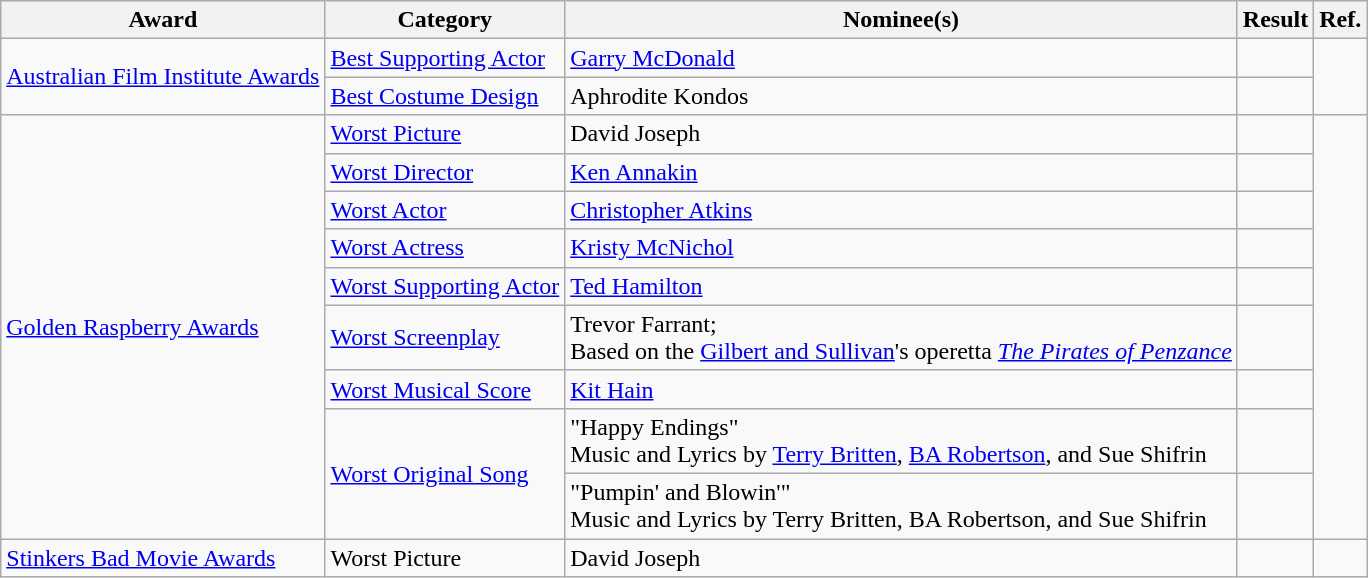<table class="wikitable">
<tr>
<th>Award</th>
<th>Category</th>
<th>Nominee(s)</th>
<th>Result</th>
<th>Ref.</th>
</tr>
<tr>
<td rowspan="2"><a href='#'>Australian Film Institute Awards</a></td>
<td><a href='#'>Best Supporting Actor</a></td>
<td><a href='#'>Garry McDonald</a></td>
<td></td>
<td align="center" rowspan="2"></td>
</tr>
<tr>
<td><a href='#'>Best Costume Design</a></td>
<td>Aphrodite Kondos</td>
<td></td>
</tr>
<tr>
<td rowspan="9"><a href='#'>Golden Raspberry Awards</a></td>
<td><a href='#'>Worst Picture</a></td>
<td>David Joseph</td>
<td></td>
<td align="center" rowspan="9"></td>
</tr>
<tr>
<td><a href='#'>Worst Director</a></td>
<td><a href='#'>Ken Annakin</a></td>
<td></td>
</tr>
<tr>
<td><a href='#'>Worst Actor</a></td>
<td><a href='#'>Christopher Atkins</a></td>
<td></td>
</tr>
<tr>
<td><a href='#'>Worst Actress</a></td>
<td><a href='#'>Kristy McNichol</a></td>
<td></td>
</tr>
<tr>
<td><a href='#'>Worst Supporting Actor</a></td>
<td><a href='#'>Ted Hamilton</a></td>
<td></td>
</tr>
<tr>
<td><a href='#'>Worst Screenplay</a></td>
<td>Trevor Farrant; <br> Based on the <a href='#'>Gilbert and Sullivan</a>'s operetta <em><a href='#'>The Pirates of Penzance</a></em></td>
<td></td>
</tr>
<tr>
<td><a href='#'>Worst Musical Score</a></td>
<td><a href='#'>Kit Hain</a></td>
<td></td>
</tr>
<tr>
<td rowspan="2"><a href='#'>Worst Original Song</a></td>
<td>"Happy Endings" <br> Music and Lyrics by <a href='#'>Terry Britten</a>, <a href='#'>BA Robertson</a>, and Sue Shifrin</td>
<td></td>
</tr>
<tr>
<td>"Pumpin' and Blowin'" <br> Music and Lyrics by Terry Britten, BA Robertson, and Sue Shifrin</td>
<td></td>
</tr>
<tr>
<td><a href='#'>Stinkers Bad Movie Awards</a></td>
<td>Worst Picture</td>
<td>David Joseph</td>
<td></td>
<td align="center"></td>
</tr>
</table>
